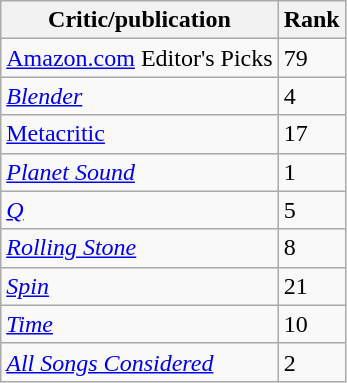<table class="wikitable">
<tr>
<th align="center">Critic/publication</th>
<th align="center">Rank</th>
</tr>
<tr>
<td><a href='#'>Amazon.com</a> Editor's Picks</td>
<td>79</td>
</tr>
<tr>
<td><em><a href='#'>Blender</a></em></td>
<td>4</td>
</tr>
<tr>
<td><a href='#'>Metacritic</a></td>
<td>17</td>
</tr>
<tr>
<td><em><a href='#'>Planet Sound</a></em></td>
<td>1</td>
</tr>
<tr>
<td><em><a href='#'>Q</a></em></td>
<td>5</td>
</tr>
<tr>
<td><em><a href='#'>Rolling Stone</a></em></td>
<td>8</td>
</tr>
<tr>
<td><em><a href='#'>Spin</a></em></td>
<td>21</td>
</tr>
<tr>
<td><em><a href='#'>Time</a></em></td>
<td>10</td>
</tr>
<tr>
<td><em><a href='#'>All Songs Considered</a></em></td>
<td>2</td>
</tr>
</table>
